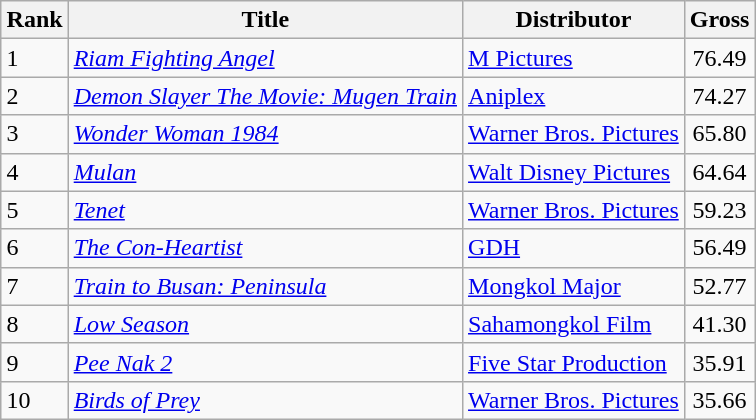<table class="wikitable sortable" style="margin:auto; margin:auto;">
<tr>
<th>Rank</th>
<th>Title</th>
<th>Distributor</th>
<th>Gross<br></th>
</tr>
<tr>
<td>1</td>
<td><em><a href='#'>Riam Fighting Angel</a></em></td>
<td><a href='#'>M Pictures</a></td>
<td style="text-align:center;">76.49</td>
</tr>
<tr>
<td>2</td>
<td><em><a href='#'>Demon Slayer The Movie: Mugen Train</a></em></td>
<td><a href='#'>Aniplex</a></td>
<td style="text-align:center;">74.27</td>
</tr>
<tr>
<td>3</td>
<td><em><a href='#'>Wonder Woman 1984</a></em></td>
<td><a href='#'>Warner Bros. Pictures</a></td>
<td style="text-align:center;">65.80</td>
</tr>
<tr>
<td>4</td>
<td><em><a href='#'>Mulan</a></em></td>
<td><a href='#'>Walt Disney Pictures</a></td>
<td style="text-align:center;">64.64</td>
</tr>
<tr>
<td>5</td>
<td><em><a href='#'>Tenet</a></em></td>
<td><a href='#'>Warner Bros. Pictures</a></td>
<td style="text-align:center;">59.23</td>
</tr>
<tr>
<td>6</td>
<td><em><a href='#'>The Con-Heartist</a></em></td>
<td><a href='#'>GDH</a></td>
<td style="text-align:center;">56.49</td>
</tr>
<tr>
<td>7</td>
<td><em><a href='#'>Train to Busan: Peninsula</a></em></td>
<td><a href='#'>Mongkol Major</a></td>
<td style="text-align:center;">52.77</td>
</tr>
<tr>
<td>8</td>
<td><em><a href='#'>Low Season</a></em></td>
<td><a href='#'>Sahamongkol Film</a></td>
<td style="text-align:center;">41.30</td>
</tr>
<tr>
<td>9</td>
<td><em><a href='#'>Pee Nak 2</a></em></td>
<td><a href='#'>Five Star Production</a></td>
<td style="text-align:center;">35.91</td>
</tr>
<tr>
<td>10</td>
<td><em><a href='#'>Birds of Prey</a></em></td>
<td><a href='#'>Warner Bros. Pictures</a></td>
<td style="text-align:center;">35.66</td>
</tr>
</table>
